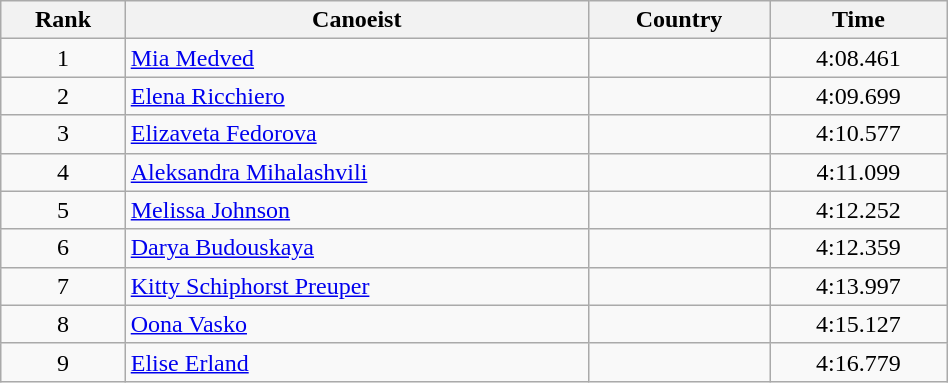<table class="wikitable" style="text-align:center;width: 50%">
<tr>
<th>Rank</th>
<th>Canoeist</th>
<th>Country</th>
<th>Time</th>
</tr>
<tr>
<td>1</td>
<td align="left"><a href='#'>Mia Medved</a></td>
<td align="left"></td>
<td>4:08.461</td>
</tr>
<tr>
<td>2</td>
<td align="left"><a href='#'>Elena Ricchiero</a></td>
<td align="left"></td>
<td>4:09.699</td>
</tr>
<tr>
<td>3</td>
<td align="left"><a href='#'>Elizaveta Fedorova</a></td>
<td align="left"></td>
<td>4:10.577</td>
</tr>
<tr>
<td>4</td>
<td align="left"><a href='#'>Aleksandra Mihalashvili</a></td>
<td align="left"></td>
<td>4:11.099</td>
</tr>
<tr>
<td>5</td>
<td align="left"><a href='#'>Melissa Johnson</a></td>
<td align="left"></td>
<td>4:12.252</td>
</tr>
<tr>
<td>6</td>
<td align="left"><a href='#'>Darya Budouskaya</a></td>
<td align="left"></td>
<td>4:12.359</td>
</tr>
<tr>
<td>7</td>
<td align="left"><a href='#'>Kitty Schiphorst Preuper</a></td>
<td align="left"></td>
<td>4:13.997</td>
</tr>
<tr>
<td>8</td>
<td align="left"><a href='#'>Oona Vasko</a></td>
<td align="left"></td>
<td>4:15.127</td>
</tr>
<tr>
<td>9</td>
<td align="left"><a href='#'>Elise Erland</a></td>
<td align="left"></td>
<td>4:16.779</td>
</tr>
</table>
